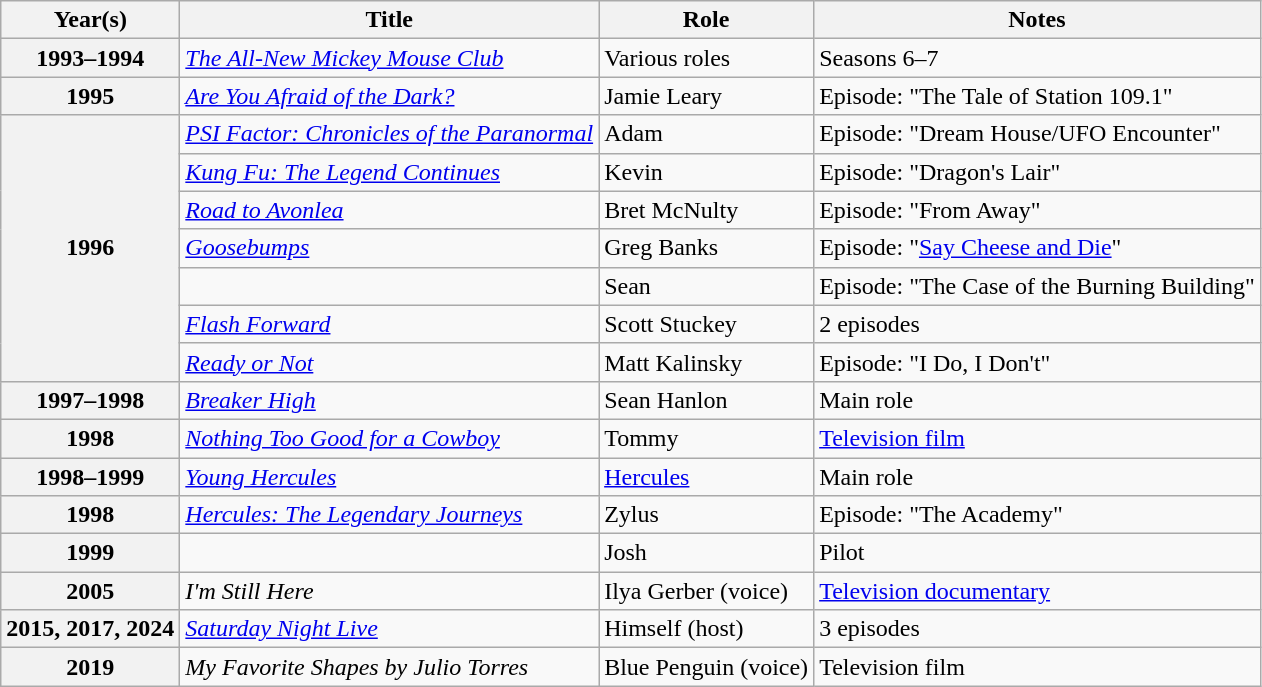<table class="wikitable plainrowheaders sortable">
<tr>
<th scope="col">Year(s)</th>
<th scope="col">Title</th>
<th scope="col">Role</th>
<th scope="col" class="unsortable">Notes</th>
</tr>
<tr>
<th scope="row">1993–1994</th>
<td data-sort-value="All-New Mickey Mouse Club, The"><em><a href='#'>The All-New Mickey Mouse Club</a></em></td>
<td>Various roles</td>
<td>Seasons 6–7</td>
</tr>
<tr>
<th scope="row">1995</th>
<td><em><a href='#'>Are You Afraid of the Dark?</a></em></td>
<td>Jamie Leary</td>
<td>Episode: "The Tale of Station 109.1"</td>
</tr>
<tr>
<th rowspan="7" scope="row">1996</th>
<td><em><a href='#'>PSI Factor: Chronicles of the Paranormal</a></em></td>
<td>Adam</td>
<td>Episode: "Dream House/UFO Encounter"</td>
</tr>
<tr>
<td><em><a href='#'>Kung Fu: The Legend Continues</a></em></td>
<td>Kevin</td>
<td>Episode: "Dragon's Lair"</td>
</tr>
<tr>
<td><em><a href='#'>Road to Avonlea</a></em></td>
<td>Bret McNulty</td>
<td>Episode: "From Away"</td>
</tr>
<tr>
<td><em><a href='#'>Goosebumps</a></em></td>
<td>Greg Banks</td>
<td>Episode: "<a href='#'>Say Cheese and Die</a>"</td>
</tr>
<tr>
<td><em></em></td>
<td>Sean</td>
<td>Episode: "The Case of the Burning Building"</td>
</tr>
<tr>
<td><em><a href='#'>Flash Forward</a></em></td>
<td>Scott Stuckey</td>
<td>2 episodes</td>
</tr>
<tr>
<td><em><a href='#'>Ready or Not</a></em></td>
<td>Matt Kalinsky</td>
<td>Episode: "I Do, I Don't"</td>
</tr>
<tr>
<th scope="row">1997–1998</th>
<td><em><a href='#'>Breaker High</a></em></td>
<td>Sean Hanlon</td>
<td>Main role</td>
</tr>
<tr>
<th scope="row">1998</th>
<td><em><a href='#'>Nothing Too Good for a Cowboy</a></em></td>
<td>Tommy</td>
<td><a href='#'>Television film</a></td>
</tr>
<tr>
<th scope="row">1998–1999</th>
<td><em><a href='#'>Young Hercules</a></em></td>
<td><a href='#'>Hercules</a></td>
<td>Main role</td>
</tr>
<tr>
<th scope="row">1998</th>
<td><em><a href='#'>Hercules: The Legendary Journeys</a></em></td>
<td>Zylus</td>
<td>Episode: "The Academy"</td>
</tr>
<tr>
<th scope="row">1999</th>
<td><em></em></td>
<td>Josh</td>
<td>Pilot</td>
</tr>
<tr>
<th scope="row">2005</th>
<td><em>I'm Still Here</em></td>
<td>Ilya Gerber (voice)</td>
<td><a href='#'>Television documentary</a></td>
</tr>
<tr>
<th scope="row">2015, 2017, 2024</th>
<td><em><a href='#'>Saturday Night Live</a></em></td>
<td>Himself (host)</td>
<td>3 episodes</td>
</tr>
<tr>
<th scope="row">2019</th>
<td><em>My Favorite Shapes by Julio Torres</em></td>
<td>Blue Penguin (voice)</td>
<td>Television film</td>
</tr>
</table>
